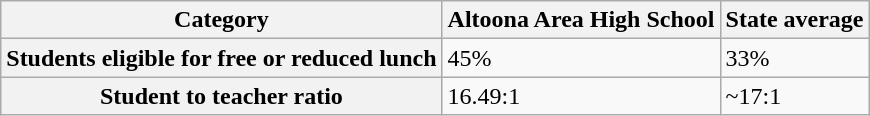<table class="wikitable">
<tr>
<th>Category</th>
<th>Altoona Area High School</th>
<th>State average</th>
</tr>
<tr>
<th>Students eligible for free or reduced lunch</th>
<td>45%</td>
<td>33%</td>
</tr>
<tr>
<th>Student to teacher ratio</th>
<td>16.49:1</td>
<td>~17:1</td>
</tr>
</table>
